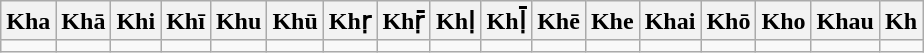<table class=wikitable>
<tr>
<th>Kha</th>
<th>Khā</th>
<th>Khi</th>
<th>Khī</th>
<th>Khu</th>
<th>Khū</th>
<th>Khṛ</th>
<th>Khṝ</th>
<th>Khḷ</th>
<th>Khḹ</th>
<th>Khē</th>
<th>Khe</th>
<th>Khai</th>
<th>Khō</th>
<th>Kho</th>
<th>Khau</th>
<th>Kh</th>
</tr>
<tr>
<td></td>
<td></td>
<td></td>
<td></td>
<td></td>
<td></td>
<td></td>
<td></td>
<td></td>
<td></td>
<td></td>
<td></td>
<td></td>
<td></td>
<td></td>
<td></td>
<td></td>
</tr>
</table>
